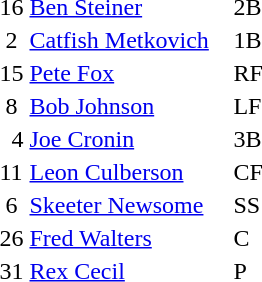<table>
<tr>
<td>16</td>
<td><a href='#'>Ben Steiner</a></td>
<td>2B</td>
</tr>
<tr>
<td> 2</td>
<td><a href='#'>Catfish Metkovich</a></td>
<td>1B</td>
</tr>
<tr>
<td>15</td>
<td><a href='#'>Pete Fox</a></td>
<td>RF</td>
</tr>
<tr>
<td> 8</td>
<td><a href='#'>Bob Johnson</a>    </td>
<td>LF</td>
</tr>
<tr>
<td>  4</td>
<td><a href='#'>Joe Cronin</a></td>
<td>3B</td>
</tr>
<tr>
<td>11</td>
<td><a href='#'>Leon Culberson</a></td>
<td>CF</td>
</tr>
<tr>
<td> 6</td>
<td><a href='#'>Skeeter Newsome</a>    </td>
<td>SS</td>
</tr>
<tr>
<td>26</td>
<td><a href='#'>Fred Walters</a></td>
<td>C</td>
</tr>
<tr>
<td>31</td>
<td><a href='#'>Rex Cecil</a></td>
<td>P</td>
</tr>
<tr>
</tr>
</table>
